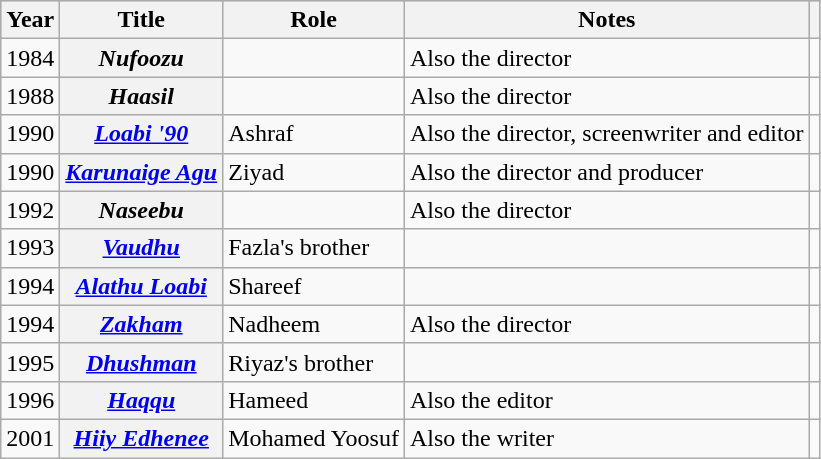<table class="wikitable sortable plainrowheaders">
<tr style="background:#ccc; text-align:center;">
<th scope="col">Year</th>
<th scope="col">Title</th>
<th scope="col">Role</th>
<th scope="col">Notes</th>
<th scope="col" class="unsortable"></th>
</tr>
<tr>
<td>1984</td>
<th scope="row"><em>Nufoozu</em></th>
<td></td>
<td>Also the director</td>
<td style="text-align: center;"></td>
</tr>
<tr>
<td>1988</td>
<th scope="row"><em>Haasil</em></th>
<td></td>
<td>Also the director</td>
<td style="text-align: center;"></td>
</tr>
<tr>
<td>1990</td>
<th scope="row"><em><a href='#'>Loabi '90</a></em></th>
<td>Ashraf</td>
<td>Also the director, screenwriter and editor</td>
<td style="text-align: center;"></td>
</tr>
<tr>
<td>1990</td>
<th scope="row"><em><a href='#'>Karunaige Agu</a></em></th>
<td>Ziyad</td>
<td>Also the director and producer</td>
<td style="text-align: center;"></td>
</tr>
<tr>
<td>1992</td>
<th scope="row"><em>Naseebu</em></th>
<td></td>
<td>Also the director</td>
<td></td>
</tr>
<tr>
<td>1993</td>
<th scope="row"><em><a href='#'>Vaudhu</a></em></th>
<td>Fazla's brother</td>
<td></td>
<td style="text-align: center;"></td>
</tr>
<tr>
<td>1994</td>
<th scope="row"><em><a href='#'>Alathu Loabi</a></em></th>
<td>Shareef</td>
<td></td>
<td style="text-align: center;"></td>
</tr>
<tr>
<td>1994</td>
<th scope="row"><em><a href='#'>Zakham</a></em></th>
<td>Nadheem</td>
<td>Also the director</td>
<td style="text-align: center;"></td>
</tr>
<tr>
<td>1995</td>
<th scope="row"><em><a href='#'>Dhushman</a></em></th>
<td>Riyaz's brother</td>
<td></td>
<td style="text-align: center;"></td>
</tr>
<tr>
<td>1996</td>
<th scope="row"><em><a href='#'>Haqqu</a></em></th>
<td>Hameed</td>
<td>Also the editor</td>
<td style="text-align: center;"></td>
</tr>
<tr>
<td>2001</td>
<th scope="row"><em><a href='#'>Hiiy Edhenee</a></em></th>
<td>Mohamed Yoosuf</td>
<td>Also the writer</td>
<td style="text-align: center;"></td>
</tr>
</table>
